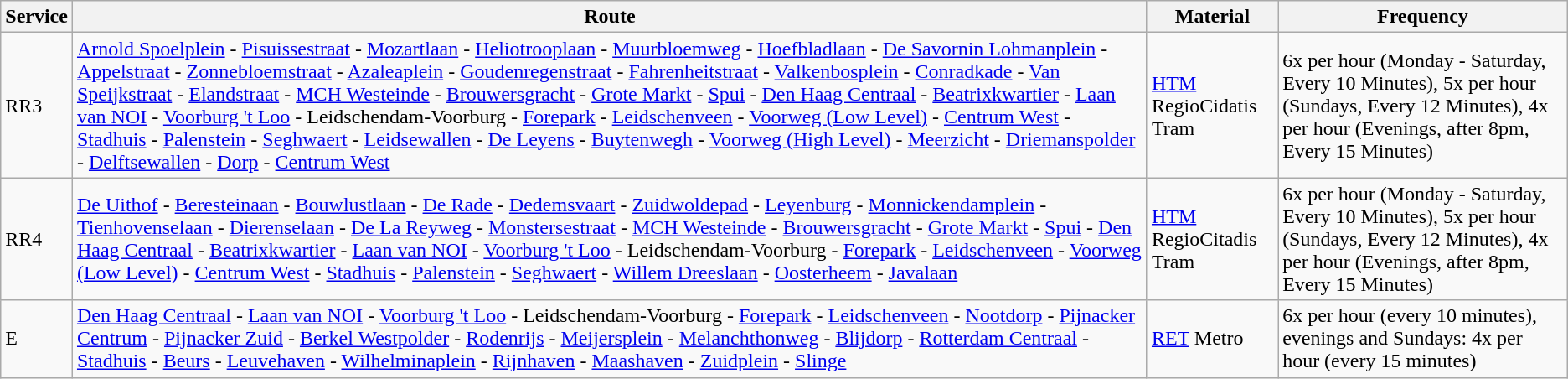<table class="wikitable vatop">
<tr>
<th>Service</th>
<th>Route</th>
<th>Material</th>
<th>Frequency</th>
</tr>
<tr>
<td>RR3</td>
<td><a href='#'>Arnold Spoelplein</a> - <a href='#'>Pisuissestraat</a> - <a href='#'>Mozartlaan</a> - <a href='#'>Heliotrooplaan</a> - <a href='#'>Muurbloemweg</a> - <a href='#'>Hoefbladlaan</a> - <a href='#'>De Savornin Lohmanplein</a> - <a href='#'>Appelstraat</a> - <a href='#'>Zonnebloemstraat</a> - <a href='#'>Azaleaplein</a> - <a href='#'>Goudenregenstraat</a> - <a href='#'>Fahrenheitstraat</a> - <a href='#'>Valkenbosplein</a> - <a href='#'>Conradkade</a> - <a href='#'>Van Speijkstraat</a> - <a href='#'>Elandstraat</a> - <a href='#'>MCH Westeinde</a> - <a href='#'>Brouwersgracht</a> - <a href='#'>Grote Markt</a> - <a href='#'>Spui</a> - <a href='#'>Den Haag Centraal</a> - <a href='#'>Beatrixkwartier</a> - <a href='#'>Laan van NOI</a> - <a href='#'>Voorburg 't Loo</a> - Leidschendam-Voorburg - <a href='#'>Forepark</a> - <a href='#'>Leidschenveen</a> - <a href='#'>Voorweg (Low Level)</a> - <a href='#'>Centrum West</a> - <a href='#'>Stadhuis</a> - <a href='#'>Palenstein</a> - <a href='#'>Seghwaert</a> - <a href='#'>Leidsewallen</a> - <a href='#'>De Leyens</a> - <a href='#'>Buytenwegh</a> - <a href='#'>Voorweg (High Level)</a> - <a href='#'>Meerzicht</a> - <a href='#'>Driemanspolder</a> - <a href='#'>Delftsewallen</a> - <a href='#'>Dorp</a> - <a href='#'>Centrum West</a></td>
<td><a href='#'>HTM</a> RegioCidatis Tram</td>
<td>6x per hour (Monday - Saturday, Every 10 Minutes), 5x per hour (Sundays, Every 12 Minutes), 4x per hour (Evenings, after 8pm, Every 15 Minutes)</td>
</tr>
<tr>
<td>RR4</td>
<td><a href='#'>De Uithof</a> - <a href='#'>Beresteinaan</a> - <a href='#'>Bouwlustlaan</a> - <a href='#'>De Rade</a> - <a href='#'>Dedemsvaart</a> - <a href='#'>Zuidwoldepad</a> - <a href='#'>Leyenburg</a> - <a href='#'>Monnickendamplein</a> - <a href='#'>Tienhovenselaan</a> - <a href='#'>Dierenselaan</a> - <a href='#'>De La Reyweg</a> - <a href='#'>Monstersestraat</a> - <a href='#'>MCH Westeinde</a> - <a href='#'>Brouwersgracht</a> - <a href='#'>Grote Markt</a> - <a href='#'>Spui</a> - <a href='#'>Den Haag Centraal</a> - <a href='#'>Beatrixkwartier</a> - <a href='#'>Laan van NOI</a> - <a href='#'>Voorburg 't Loo</a> - Leidschendam-Voorburg - <a href='#'>Forepark</a> - <a href='#'>Leidschenveen</a> - <a href='#'>Voorweg (Low Level)</a> - <a href='#'>Centrum West</a> - <a href='#'>Stadhuis</a> - <a href='#'>Palenstein</a> - <a href='#'>Seghwaert</a> - <a href='#'>Willem Dreeslaan</a> - <a href='#'>Oosterheem</a> - <a href='#'>Javalaan</a></td>
<td><a href='#'>HTM</a> RegioCitadis Tram</td>
<td>6x per hour (Monday - Saturday, Every 10 Minutes), 5x per hour (Sundays, Every 12 Minutes), 4x per hour (Evenings, after 8pm, Every 15 Minutes)</td>
</tr>
<tr>
<td>E</td>
<td><a href='#'>Den Haag Centraal</a> - <a href='#'>Laan van NOI</a> - <a href='#'>Voorburg 't Loo</a> - Leidschendam-Voorburg - <a href='#'>Forepark</a> - <a href='#'>Leidschenveen</a> - <a href='#'>Nootdorp</a> - <a href='#'>Pijnacker Centrum</a> - <a href='#'>Pijnacker Zuid</a> - <a href='#'>Berkel Westpolder</a> - <a href='#'>Rodenrijs</a> - <a href='#'>Meijersplein</a> - <a href='#'>Melanchthonweg</a> - <a href='#'>Blijdorp</a> - <a href='#'>Rotterdam Centraal</a> - <a href='#'>Stadhuis</a> - <a href='#'>Beurs</a> - <a href='#'>Leuvehaven</a> - <a href='#'>Wilhelminaplein</a> - <a href='#'>Rijnhaven</a> - <a href='#'>Maashaven</a> - <a href='#'>Zuidplein</a> - <a href='#'>Slinge</a></td>
<td><a href='#'>RET</a> Metro</td>
<td>6x per hour (every 10 minutes), evenings and Sundays: 4x per hour (every 15 minutes)</td>
</tr>
</table>
